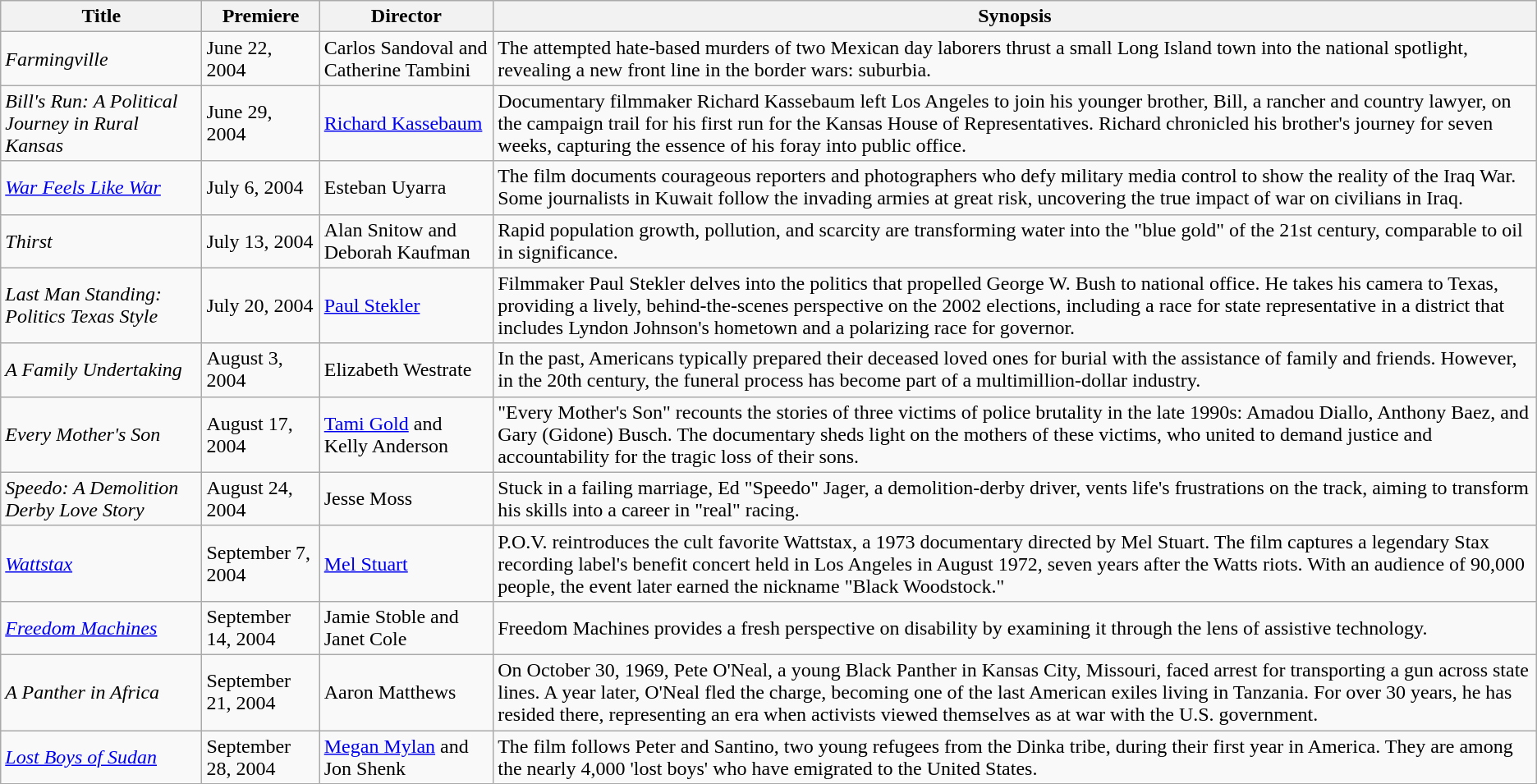<table class="wikitable sortable">
<tr>
<th>Title</th>
<th>Premiere</th>
<th>Director</th>
<th>Synopsis</th>
</tr>
<tr>
<td><em>Farmingville</em></td>
<td>June 22, 2004</td>
<td>Carlos Sandoval and Catherine Tambini</td>
<td>The attempted hate-based murders of two Mexican day laborers thrust a small Long Island town into the national spotlight, revealing a new front line in the border wars: suburbia.</td>
</tr>
<tr>
<td><em>Bill's Run: A Political Journey in Rural Kansas</em></td>
<td>June 29, 2004</td>
<td><a href='#'>Richard Kassebaum</a></td>
<td>Documentary filmmaker Richard Kassebaum left Los Angeles to join his younger brother, Bill, a rancher and country lawyer, on the campaign trail for his first run for the Kansas House of Representatives. Richard chronicled his brother's journey for seven weeks, capturing the essence of his foray into public office.</td>
</tr>
<tr>
<td><em><a href='#'>War Feels Like War</a></em></td>
<td>July 6, 2004</td>
<td>Esteban Uyarra</td>
<td>The film documents courageous reporters and photographers who defy military media control to show the reality of the Iraq War. Some journalists in Kuwait follow the invading armies at great risk, uncovering the true impact of war on civilians in Iraq.</td>
</tr>
<tr>
<td><em>Thirst</em></td>
<td>July 13, 2004</td>
<td>Alan Snitow and Deborah Kaufman</td>
<td>Rapid population growth, pollution, and scarcity are transforming water into the "blue gold" of the 21st century, comparable to oil in significance.</td>
</tr>
<tr>
<td><em>Last Man Standing: Politics Texas Style</em></td>
<td>July 20, 2004</td>
<td><a href='#'>Paul Stekler</a></td>
<td>Filmmaker Paul Stekler delves into the politics that propelled George W. Bush to national office. He takes his camera to Texas, providing a lively, behind-the-scenes perspective on the 2002 elections, including a race for state representative in a district that includes Lyndon Johnson's hometown and a polarizing race for governor.</td>
</tr>
<tr>
<td><em>A Family Undertaking</em></td>
<td>August 3, 2004</td>
<td>Elizabeth Westrate</td>
<td>In the past, Americans typically prepared their deceased loved ones for burial with the assistance of family and friends. However, in the 20th century, the funeral process has become part of a multimillion-dollar industry.</td>
</tr>
<tr>
<td><em>Every Mother's Son</em></td>
<td>August 17, 2004</td>
<td><a href='#'>Tami Gold</a> and Kelly Anderson</td>
<td>"Every Mother's Son" recounts the stories of three victims of police brutality in the late 1990s: Amadou Diallo, Anthony Baez, and Gary (Gidone) Busch. The documentary sheds light on the mothers of these victims, who united to demand justice and accountability for the tragic loss of their sons.</td>
</tr>
<tr>
<td><em>Speedo: A Demolition Derby Love Story</em></td>
<td>August 24, 2004</td>
<td>Jesse Moss</td>
<td>Stuck in a failing marriage, Ed "Speedo" Jager, a demolition-derby driver, vents life's frustrations on the track, aiming to transform his skills into a career in "real" racing.</td>
</tr>
<tr>
<td><em><a href='#'>Wattstax</a></em></td>
<td>September 7, 2004</td>
<td><a href='#'>Mel Stuart</a></td>
<td>P.O.V. reintroduces the cult favorite Wattstax, a 1973 documentary directed by Mel Stuart. The film captures a legendary Stax recording label's benefit concert held in Los Angeles in August 1972, seven years after the Watts riots. With an audience of 90,000 people, the event later earned the nickname "Black Woodstock."</td>
</tr>
<tr>
<td><em><a href='#'>Freedom Machines</a></em></td>
<td>September 14, 2004</td>
<td>Jamie Stoble and Janet Cole</td>
<td>Freedom Machines provides a fresh perspective on disability by examining it through the lens of assistive technology.</td>
</tr>
<tr>
<td><em>A Panther in Africa</em></td>
<td>September 21, 2004</td>
<td>Aaron Matthews</td>
<td>On October 30, 1969, Pete O'Neal, a young Black Panther in Kansas City, Missouri, faced arrest for transporting a gun across state lines. A year later, O'Neal fled the charge, becoming one of the last American exiles living in Tanzania. For over 30 years, he has resided there, representing an era when activists viewed themselves as at war with the U.S. government.</td>
</tr>
<tr>
<td><em><a href='#'>Lost Boys of Sudan</a></em></td>
<td>September 28, 2004</td>
<td><a href='#'>Megan Mylan</a> and Jon Shenk</td>
<td>The film follows Peter and Santino, two young refugees from the Dinka tribe, during their first year in America. They are among the nearly 4,000 'lost boys' who have emigrated to the United States.</td>
</tr>
</table>
